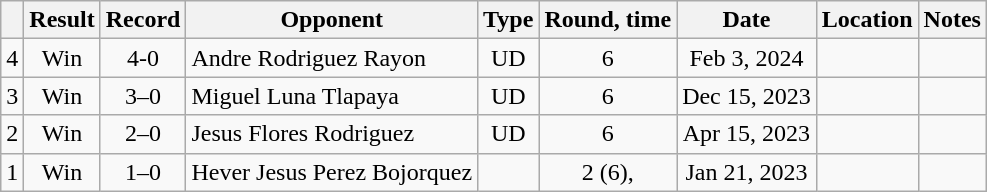<table class="wikitable" style="text-align:center">
<tr>
<th></th>
<th>Result</th>
<th>Record</th>
<th>Opponent</th>
<th>Type</th>
<th>Round, time</th>
<th>Date</th>
<th>Location</th>
<th>Notes</th>
</tr>
<tr>
<td>4</td>
<td>Win</td>
<td>4-0</td>
<td style="text-align:left;">Andre Rodriguez Rayon</td>
<td>UD</td>
<td>6</td>
<td>Feb 3, 2024</td>
<td style="text-align:left;"></td>
<td></td>
</tr>
<tr>
<td>3</td>
<td>Win</td>
<td>3–0</td>
<td style="text-align:left;">Miguel Luna Tlapaya</td>
<td>UD</td>
<td>6</td>
<td>Dec 15, 2023</td>
<td style="text-align:left;"></td>
<td></td>
</tr>
<tr>
<td>2</td>
<td>Win</td>
<td>2–0</td>
<td style="text-align:left;">Jesus Flores Rodriguez</td>
<td>UD</td>
<td>6</td>
<td>Apr 15, 2023</td>
<td style="text-align:left;"></td>
<td></td>
</tr>
<tr>
<td>1</td>
<td>Win</td>
<td>1–0</td>
<td style="text-align:left;">Hever Jesus Perez Bojorquez</td>
<td></td>
<td>2 (6), </td>
<td>Jan 21, 2023</td>
<td style="text-align:left;"></td>
<td></td>
</tr>
</table>
